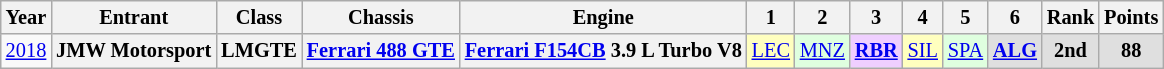<table class="wikitable" style="text-align:center; font-size:85%">
<tr>
<th>Year</th>
<th>Entrant</th>
<th>Class</th>
<th>Chassis</th>
<th>Engine</th>
<th>1</th>
<th>2</th>
<th>3</th>
<th>4</th>
<th>5</th>
<th>6</th>
<th>Rank</th>
<th>Points</th>
</tr>
<tr>
<td><a href='#'>2018</a></td>
<th nowrap>JMW Motorsport</th>
<th>LMGTE</th>
<th nowrap><a href='#'>Ferrari 488 GTE</a></th>
<th nowrap><a href='#'>Ferrari F154CB</a> 3.9 L Turbo V8</th>
<td style="background:#FFFFBF;"><a href='#'>LEC</a><br></td>
<td style="background:#DFFFDF;"><a href='#'>MNZ</a><br></td>
<td style="background:#EFCFFF;"><strong><a href='#'>RBR</a></strong><br></td>
<td style="background:#FFFFBF;"><a href='#'>SIL</a><br></td>
<td style="background:#DFFFDF;"><a href='#'>SPA</a><br></td>
<td style="background:#DFDFDF;"><strong><a href='#'>ALG</a></strong><br></td>
<th style="background:#DFDFDF;">2nd</th>
<th style="background:#DFDFDF;">88</th>
</tr>
</table>
